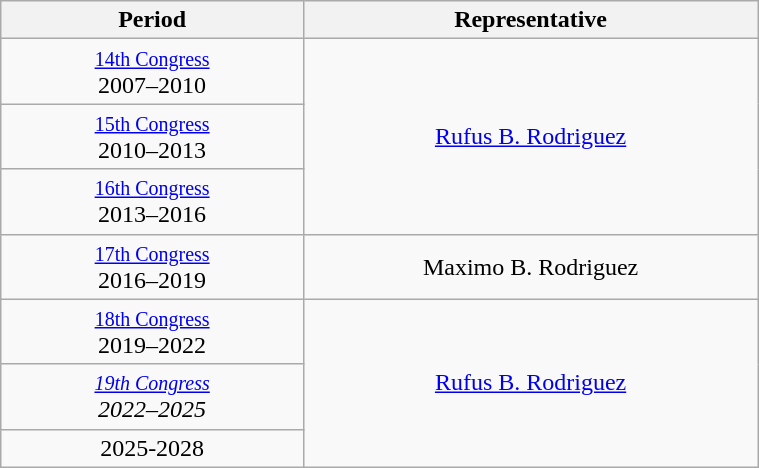<table class="wikitable" style="text-align:center; width:40%;">
<tr>
<th width="40%">Period</th>
<th>Representative</th>
</tr>
<tr>
<td><small><a href='#'>14th Congress</a></small><br>2007–2010</td>
<td rowspan="3"><a href='#'>Rufus B. Rodriguez</a></td>
</tr>
<tr>
<td><small><a href='#'>15th Congress</a></small><br>2010–2013</td>
</tr>
<tr>
<td><small><a href='#'>16th Congress</a></small><br>2013–2016</td>
</tr>
<tr>
<td><small><a href='#'>17th Congress</a></small><br>2016–2019</td>
<td>Maximo B. Rodriguez</td>
</tr>
<tr>
<td><small><a href='#'>18th Congress</a></small><br>2019–2022</td>
<td rowspan="3"><a href='#'>Rufus B. Rodriguez</a></td>
</tr>
<tr>
<td><em><small><a href='#'>19th Congress</a></small><br>2022–2025</em></td>
</tr>
<tr>
<td>2025-2028</td>
</tr>
</table>
